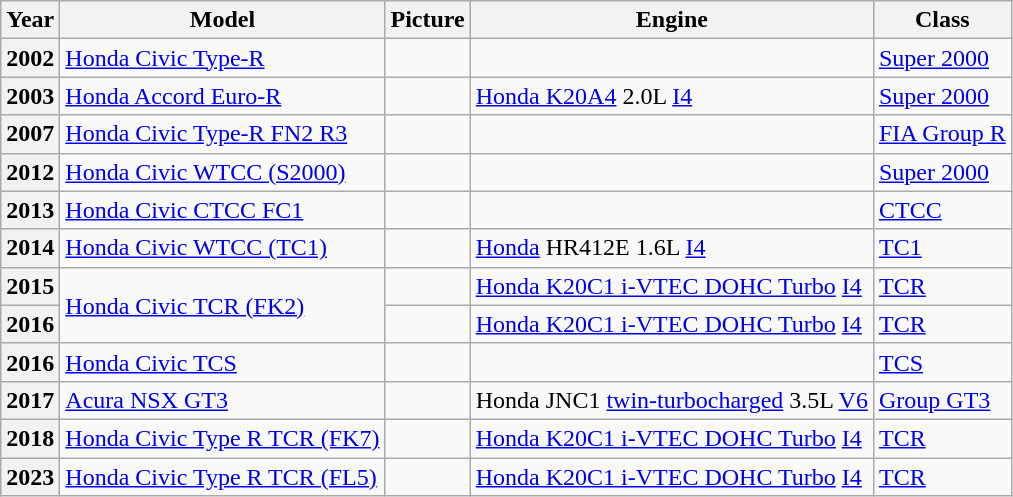<table class="wikitable">
<tr>
<th>Year</th>
<th>Model</th>
<th>Picture</th>
<th>Engine</th>
<th>Class</th>
</tr>
<tr>
<th>2002</th>
<td><a href='#'>Honda Civic Type-R</a></td>
<td></td>
<td></td>
<td><a href='#'>Super 2000</a></td>
</tr>
<tr>
<th>2003</th>
<td><a href='#'>Honda Accord Euro-R</a></td>
<td></td>
<td><a href='#'>Honda K20A4</a> 2.0L <a href='#'>I4</a></td>
<td><a href='#'>Super 2000</a></td>
</tr>
<tr>
<th>2007</th>
<td><a href='#'>Honda Civic Type-R FN2 R3</a></td>
<td></td>
<td></td>
<td><a href='#'>FIA Group R</a></td>
</tr>
<tr>
<th>2012</th>
<td><a href='#'>Honda Civic WTCC (S2000)</a></td>
<td></td>
<td></td>
<td><a href='#'>Super 2000</a></td>
</tr>
<tr>
<th>2013</th>
<td><a href='#'>Honda Civic CTCC FC1</a></td>
<td></td>
<td></td>
<td><a href='#'>CTCC</a></td>
</tr>
<tr>
<th>2014</th>
<td><a href='#'>Honda Civic WTCC (TC1)</a></td>
<td></td>
<td><a href='#'>Honda</a> HR412E 1.6L <a href='#'>I4</a></td>
<td><a href='#'>TC1</a></td>
</tr>
<tr>
<th>2015</th>
<td rowspan=2><a href='#'>Honda Civic TCR (FK2)</a></td>
<td></td>
<td><a href='#'>Honda K20C1 i-VTEC DOHC Turbo</a> <a href='#'>I4</a></td>
<td><a href='#'>TCR</a></td>
</tr>
<tr>
<th>2016</th>
<td></td>
<td><a href='#'>Honda K20C1 i-VTEC DOHC Turbo</a> <a href='#'>I4</a></td>
<td><a href='#'>TCR</a></td>
</tr>
<tr>
<th>2016</th>
<td><a href='#'>Honda Civic TCS</a></td>
<td></td>
<td></td>
<td><a href='#'>TCS</a></td>
</tr>
<tr>
<th>2017</th>
<td><a href='#'>Acura NSX GT3</a></td>
<td></td>
<td>Honda JNC1 <a href='#'>twin-turbocharged</a> 3.5L <a href='#'>V6</a></td>
<td><a href='#'>Group GT3</a></td>
</tr>
<tr>
<th>2018</th>
<td><a href='#'>Honda Civic Type R TCR (FK7)</a></td>
<td></td>
<td><a href='#'>Honda K20C1 i-VTEC DOHC Turbo</a> <a href='#'>I4</a></td>
<td><a href='#'>TCR</a></td>
</tr>
<tr>
<th>2023</th>
<td><a href='#'>Honda Civic Type R TCR (FL5)</a></td>
<td></td>
<td><a href='#'>Honda K20C1 i-VTEC DOHC Turbo</a> <a href='#'>I4</a></td>
<td><a href='#'>TCR</a></td>
</tr>
</table>
